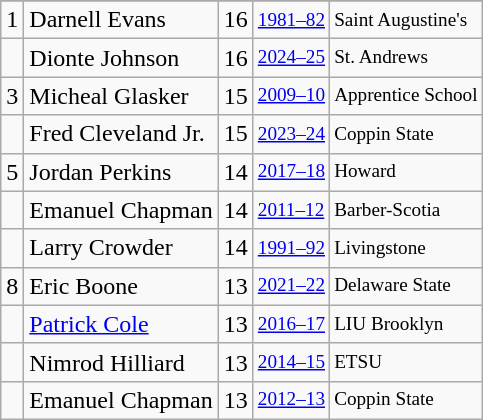<table class="wikitable">
<tr>
</tr>
<tr>
<td>1</td>
<td>Darnell Evans</td>
<td>16</td>
<td style="font-size:80%;"><a href='#'>1981–82</a></td>
<td style="font-size:80%;">Saint Augustine's</td>
</tr>
<tr>
<td></td>
<td>Dionte Johnson</td>
<td>16</td>
<td style="font-size:80%;"><a href='#'>2024–25</a></td>
<td style="font-size:80%;">St. Andrews</td>
</tr>
<tr>
<td>3</td>
<td>Micheal Glasker</td>
<td>15</td>
<td style="font-size:80%;"><a href='#'>2009–10</a></td>
<td style="font-size:80%;">Apprentice School</td>
</tr>
<tr>
<td></td>
<td>Fred Cleveland Jr.</td>
<td>15</td>
<td style="font-size:80%;"><a href='#'>2023–24</a></td>
<td style="font-size:80%;">Coppin State</td>
</tr>
<tr>
<td>5</td>
<td>Jordan Perkins</td>
<td>14</td>
<td style="font-size:80%;"><a href='#'>2017–18</a></td>
<td style="font-size:80%;">Howard</td>
</tr>
<tr>
<td></td>
<td>Emanuel Chapman</td>
<td>14</td>
<td style="font-size:80%;"><a href='#'>2011–12</a></td>
<td style="font-size:80%;">Barber-Scotia</td>
</tr>
<tr>
<td></td>
<td>Larry Crowder</td>
<td>14</td>
<td style="font-size:80%;"><a href='#'>1991–92</a></td>
<td style="font-size:80%;">Livingstone</td>
</tr>
<tr>
<td>8</td>
<td>Eric Boone</td>
<td>13</td>
<td style="font-size:80%;"><a href='#'>2021–22</a></td>
<td style="font-size:80%;">Delaware State</td>
</tr>
<tr>
<td></td>
<td><a href='#'>Patrick Cole</a></td>
<td>13</td>
<td style="font-size:80%;"><a href='#'>2016–17</a></td>
<td style="font-size:80%;">LIU Brooklyn</td>
</tr>
<tr>
<td></td>
<td>Nimrod Hilliard</td>
<td>13</td>
<td style="font-size:80%;"><a href='#'>2014–15</a></td>
<td style="font-size:80%;">ETSU</td>
</tr>
<tr>
<td></td>
<td>Emanuel Chapman</td>
<td>13</td>
<td style="font-size:80%;"><a href='#'>2012–13</a></td>
<td style="font-size:80%;">Coppin State</td>
</tr>
</table>
